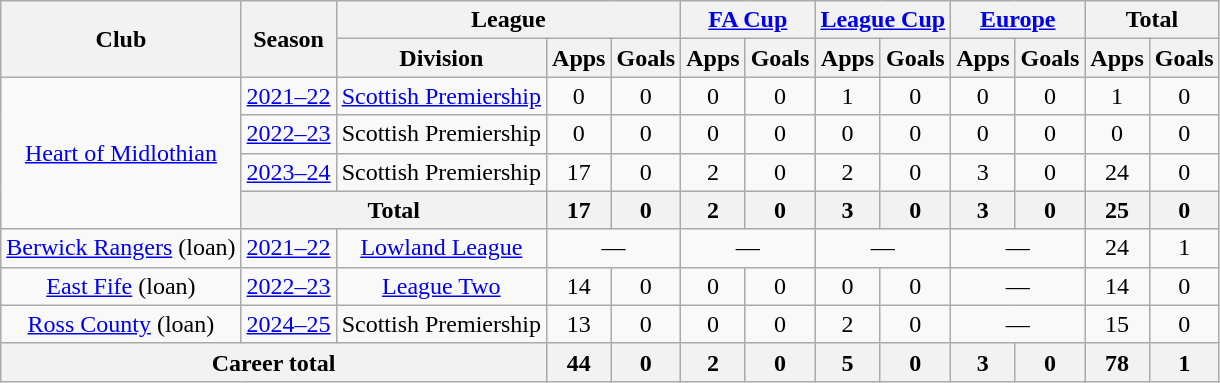<table class="wikitable" style="text-align: center">
<tr>
<th rowspan="2">Club</th>
<th rowspan="2">Season</th>
<th colspan="3">League</th>
<th colspan="2"><a href='#'>FA Cup</a></th>
<th colspan="2"><a href='#'>League Cup</a></th>
<th colspan="2"><a href='#'>Europe</a></th>
<th colspan="2">Total</th>
</tr>
<tr>
<th>Division</th>
<th>Apps</th>
<th>Goals</th>
<th>Apps</th>
<th>Goals</th>
<th>Apps</th>
<th>Goals</th>
<th>Apps</th>
<th>Goals</th>
<th>Apps</th>
<th>Goals</th>
</tr>
<tr>
<td rowspan="4"><a href='#'>Heart of Midlothian</a></td>
<td><a href='#'>2021–22</a></td>
<td><a href='#'>Scottish Premiership</a></td>
<td>0</td>
<td>0</td>
<td>0</td>
<td>0</td>
<td>1</td>
<td>0</td>
<td>0</td>
<td>0</td>
<td>1</td>
<td>0</td>
</tr>
<tr>
<td><a href='#'>2022–23</a></td>
<td>Scottish Premiership</td>
<td>0</td>
<td>0</td>
<td>0</td>
<td>0</td>
<td>0</td>
<td>0</td>
<td>0</td>
<td>0</td>
<td>0</td>
<td>0</td>
</tr>
<tr>
<td><a href='#'>2023–24</a></td>
<td>Scottish Premiership</td>
<td>17</td>
<td>0</td>
<td>2</td>
<td>0</td>
<td>2</td>
<td>0</td>
<td>3</td>
<td>0</td>
<td>24</td>
<td>0</td>
</tr>
<tr>
<th colspan="2">Total</th>
<th>17</th>
<th>0</th>
<th>2</th>
<th>0</th>
<th>3</th>
<th>0</th>
<th>3</th>
<th>0</th>
<th>25</th>
<th>0</th>
</tr>
<tr>
<td><a href='#'>Berwick Rangers</a> (loan)</td>
<td><a href='#'>2021–22</a></td>
<td><a href='#'>Lowland League</a></td>
<td colspan="2">—</td>
<td colspan="2">—</td>
<td colspan="2">—</td>
<td colspan="2">—</td>
<td>24</td>
<td>1</td>
</tr>
<tr>
<td><a href='#'>East Fife</a> (loan)</td>
<td><a href='#'>2022–23</a></td>
<td><a href='#'>League Two</a></td>
<td>14</td>
<td>0</td>
<td>0</td>
<td>0</td>
<td>0</td>
<td>0</td>
<td colspan="2">—</td>
<td>14</td>
<td>0</td>
</tr>
<tr>
<td><a href='#'>Ross County</a> (loan)</td>
<td><a href='#'>2024–25</a></td>
<td>Scottish Premiership</td>
<td>13</td>
<td>0</td>
<td>0</td>
<td>0</td>
<td>2</td>
<td>0</td>
<td colspan="2">—</td>
<td>15</td>
<td>0</td>
</tr>
<tr>
<th colspan="3">Career total</th>
<th>44</th>
<th>0</th>
<th>2</th>
<th>0</th>
<th>5</th>
<th>0</th>
<th>3</th>
<th>0</th>
<th>78</th>
<th>1</th>
</tr>
</table>
